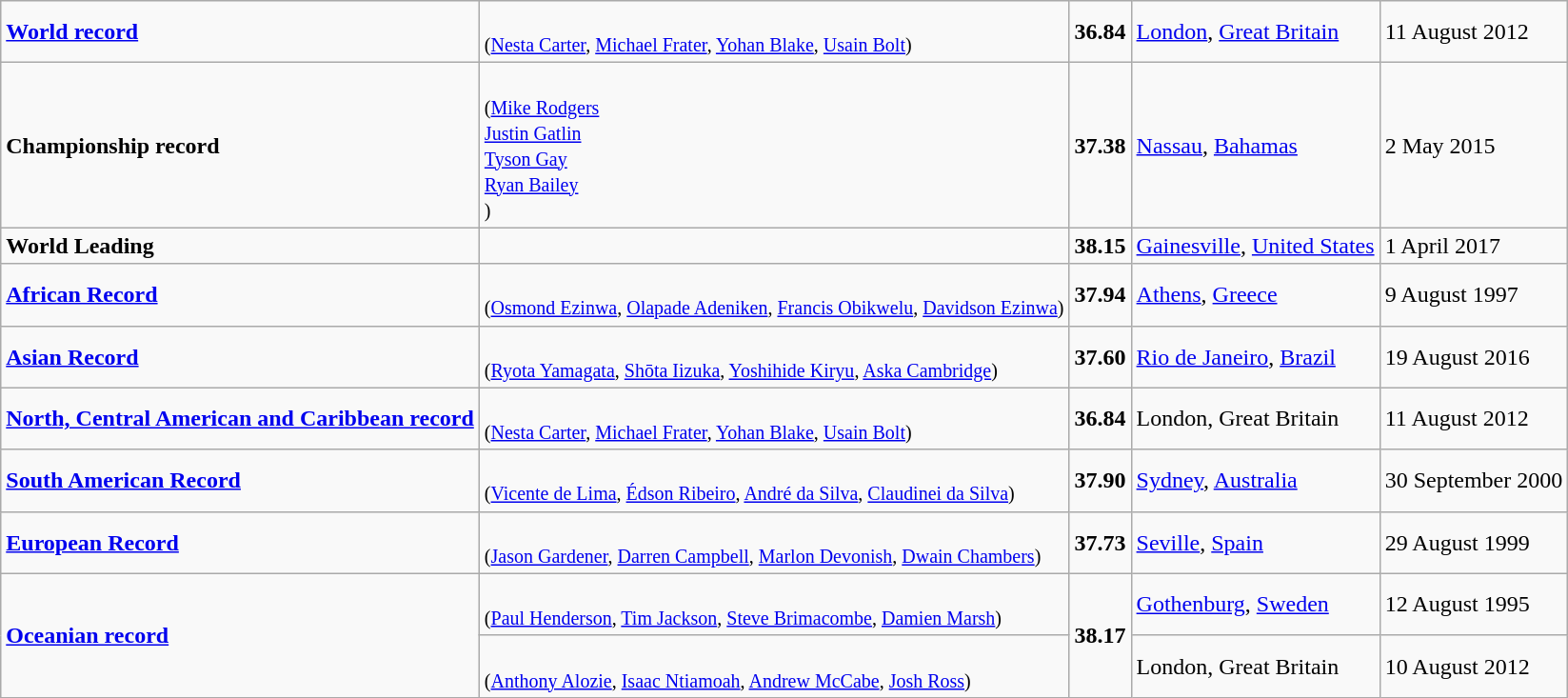<table class="wikitable">
<tr>
<td><strong><a href='#'>World record</a></strong></td>
<td><br><small>(<a href='#'>Nesta Carter</a>, <a href='#'>Michael Frater</a>, <a href='#'>Yohan Blake</a>, <a href='#'>Usain Bolt</a>)</small></td>
<td><strong>36.84</strong></td>
<td> <a href='#'>London</a>, <a href='#'>Great Britain</a></td>
<td>11 August 2012</td>
</tr>
<tr>
<td><strong>Championship record</strong></td>
<td><br><small>(<a href='#'>Mike Rodgers</a><br><a href='#'>Justin Gatlin</a><br><a href='#'>Tyson Gay</a><br><a href='#'>Ryan Bailey</a><br>)</small></td>
<td><strong>37.38</strong></td>
<td> <a href='#'>Nassau</a>, <a href='#'>Bahamas</a></td>
<td>2 May 2015</td>
</tr>
<tr>
<td><strong>World Leading</strong></td>
<td></td>
<td><strong>38.15</strong></td>
<td> <a href='#'>Gainesville</a>, <a href='#'>United States</a></td>
<td>1 April 2017</td>
</tr>
<tr>
<td><strong><a href='#'>African Record</a></strong></td>
<td><br><small>(<a href='#'>Osmond Ezinwa</a>, <a href='#'>Olapade Adeniken</a>, <a href='#'>Francis Obikwelu</a>, <a href='#'>Davidson Ezinwa</a>)</small></td>
<td><strong>37.94</strong></td>
<td> <a href='#'>Athens</a>, <a href='#'>Greece</a></td>
<td>9 August 1997</td>
</tr>
<tr>
<td><strong><a href='#'>Asian Record</a></strong></td>
<td><br><small>(<a href='#'>Ryota Yamagata</a>, <a href='#'>Shōta Iizuka</a>, <a href='#'>Yoshihide Kiryu</a>, <a href='#'>Aska Cambridge</a>)</small></td>
<td><strong>37.60</strong></td>
<td> <a href='#'>Rio de Janeiro</a>, <a href='#'>Brazil</a></td>
<td>19 August 2016</td>
</tr>
<tr>
<td><strong><a href='#'>North, Central American and Caribbean record</a></strong></td>
<td><br><small>(<a href='#'>Nesta Carter</a>, <a href='#'>Michael Frater</a>, <a href='#'>Yohan Blake</a>, <a href='#'>Usain Bolt</a>)</small></td>
<td><strong>36.84</strong></td>
<td> London, Great Britain</td>
<td>11 August 2012</td>
</tr>
<tr>
<td><strong><a href='#'>South American Record</a></strong></td>
<td><br><small>(<a href='#'>Vicente de Lima</a>, <a href='#'>Édson Ribeiro</a>, <a href='#'>André da Silva</a>, <a href='#'>Claudinei da Silva</a>)</small></td>
<td><strong>37.90</strong></td>
<td> <a href='#'>Sydney</a>, <a href='#'>Australia</a></td>
<td>30 September 2000</td>
</tr>
<tr>
<td><strong><a href='#'>European Record</a></strong></td>
<td><br><small>(<a href='#'>Jason Gardener</a>, <a href='#'>Darren Campbell</a>, <a href='#'>Marlon Devonish</a>, <a href='#'>Dwain Chambers</a>)</small></td>
<td><strong>37.73</strong></td>
<td> <a href='#'>Seville</a>, <a href='#'>Spain</a></td>
<td>29 August 1999</td>
</tr>
<tr>
<td rowspan=2><strong><a href='#'>Oceanian record</a></strong></td>
<td><br><small>(<a href='#'>Paul Henderson</a>, <a href='#'>Tim Jackson</a>, <a href='#'>Steve Brimacombe</a>, <a href='#'>Damien Marsh</a>)</small></td>
<td rowspan=2><strong>38.17</strong></td>
<td> <a href='#'>Gothenburg</a>, <a href='#'>Sweden</a></td>
<td>12 August 1995</td>
</tr>
<tr>
<td><br><small>(<a href='#'>Anthony Alozie</a>, <a href='#'>Isaac Ntiamoah</a>, <a href='#'>Andrew McCabe</a>, <a href='#'>Josh Ross</a>)</small></td>
<td> London, Great Britain</td>
<td>10 August 2012</td>
</tr>
</table>
